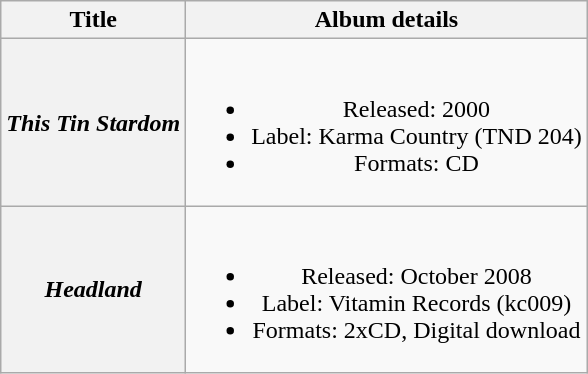<table class="wikitable plainrowheaders" style="text-align:center;">
<tr>
<th scope="col" rowspan="1">Title</th>
<th scope="col" rowspan="1">Album details</th>
</tr>
<tr>
<th scope="row"><em>This Tin Stardom</em></th>
<td><br><ul><li>Released: 2000</li><li>Label: Karma Country (TND 204)</li><li>Formats: CD</li></ul></td>
</tr>
<tr>
<th scope="row"><em>Headland</em></th>
<td><br><ul><li>Released: October 2008</li><li>Label: Vitamin Records (kc009)</li><li>Formats: 2xCD, Digital download</li></ul></td>
</tr>
</table>
